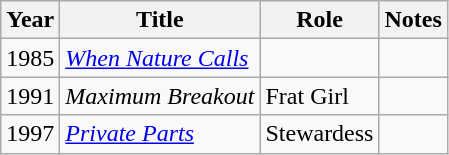<table class="wikitable sortable">
<tr>
<th>Year</th>
<th>Title</th>
<th>Role</th>
<th class="unsortable">Notes</th>
</tr>
<tr>
<td>1985</td>
<td><em><a href='#'>When Nature Calls</a></em></td>
<td></td>
<td></td>
</tr>
<tr>
<td>1991</td>
<td><em>Maximum Breakout</em></td>
<td>Frat Girl</td>
<td></td>
</tr>
<tr>
<td>1997</td>
<td><em><a href='#'>Private Parts</a></em></td>
<td>Stewardess</td>
<td></td>
</tr>
</table>
